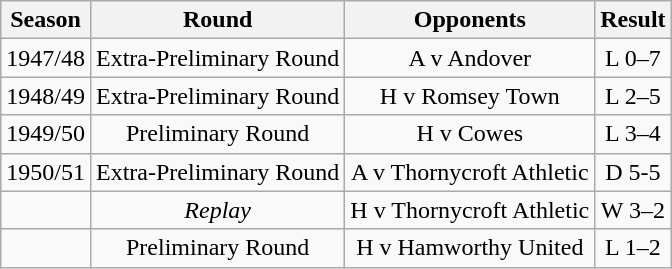<table class="wikitable collapsible collapsed" style=text-align:center>
<tr>
<th>Season</th>
<th>Round</th>
<th>Opponents</th>
<th>Result</th>
</tr>
<tr>
<td>1947/48</td>
<td>Extra-Preliminary Round</td>
<td>A v Andover</td>
<td>L 0–7</td>
</tr>
<tr>
<td>1948/49</td>
<td>Extra-Preliminary Round</td>
<td>H v Romsey Town</td>
<td>L 2–5</td>
</tr>
<tr>
<td>1949/50</td>
<td>Preliminary Round</td>
<td>H v Cowes</td>
<td>L 3–4</td>
</tr>
<tr>
<td>1950/51</td>
<td>Extra-Preliminary Round</td>
<td>A v Thornycroft Athletic</td>
<td>D 5-5</td>
</tr>
<tr>
<td></td>
<td><em>Replay</em></td>
<td>H v Thornycroft Athletic</td>
<td>W 3–2</td>
</tr>
<tr>
<td></td>
<td>Preliminary Round</td>
<td>H v Hamworthy United</td>
<td>L 1–2</td>
</tr>
</table>
